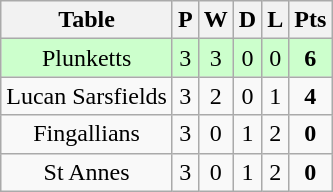<table class="wikitable">
<tr>
<th>Table</th>
<th>P</th>
<th>W</th>
<th>D</th>
<th>L</th>
<th>Pts</th>
</tr>
<tr style="text-align:center; background:#cfc;">
<td>Plunketts</td>
<td>3</td>
<td>3</td>
<td>0</td>
<td>0</td>
<td><strong>6</strong></td>
</tr>
<tr style="text-align:center;">
<td>Lucan Sarsfields</td>
<td>3</td>
<td>2</td>
<td>0</td>
<td>1</td>
<td><strong>4</strong></td>
</tr>
<tr style="text-align:center;">
<td>Fingallians</td>
<td>3</td>
<td>0</td>
<td>1</td>
<td>2</td>
<td><strong>0</strong></td>
</tr>
<tr style="text-align:center;">
<td>St Annes</td>
<td>3</td>
<td>0</td>
<td>1</td>
<td>2</td>
<td><strong>0</strong></td>
</tr>
</table>
